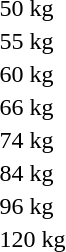<table>
<tr>
<td rowspan=2>50 kg</td>
<td rowspan=2></td>
<td rowspan=2></td>
<td></td>
</tr>
<tr>
<td></td>
</tr>
<tr>
<td rowspan=2>55 kg</td>
<td rowspan=2></td>
<td rowspan=2></td>
<td></td>
</tr>
<tr>
<td></td>
</tr>
<tr>
<td rowspan=2>60 kg</td>
<td rowspan=2></td>
<td rowspan=2></td>
<td></td>
</tr>
<tr>
<td></td>
</tr>
<tr>
<td rowspan=2>66 kg</td>
<td rowspan=2></td>
<td rowspan=2></td>
<td></td>
</tr>
<tr>
<td></td>
</tr>
<tr>
<td rowspan=2>74 kg</td>
<td rowspan=2></td>
<td rowspan=2></td>
<td></td>
</tr>
<tr>
<td></td>
</tr>
<tr>
<td rowspan=2>84 kg</td>
<td rowspan=2></td>
<td rowspan=2></td>
<td></td>
</tr>
<tr>
<td></td>
</tr>
<tr>
<td rowspan=2>96 kg</td>
<td rowspan=2></td>
<td rowspan=2></td>
<td></td>
</tr>
<tr>
<td></td>
</tr>
<tr>
<td rowspan=2>120 kg</td>
<td rowspan=2></td>
<td rowspan=2></td>
<td></td>
</tr>
<tr>
<td></td>
</tr>
<tr>
</tr>
</table>
